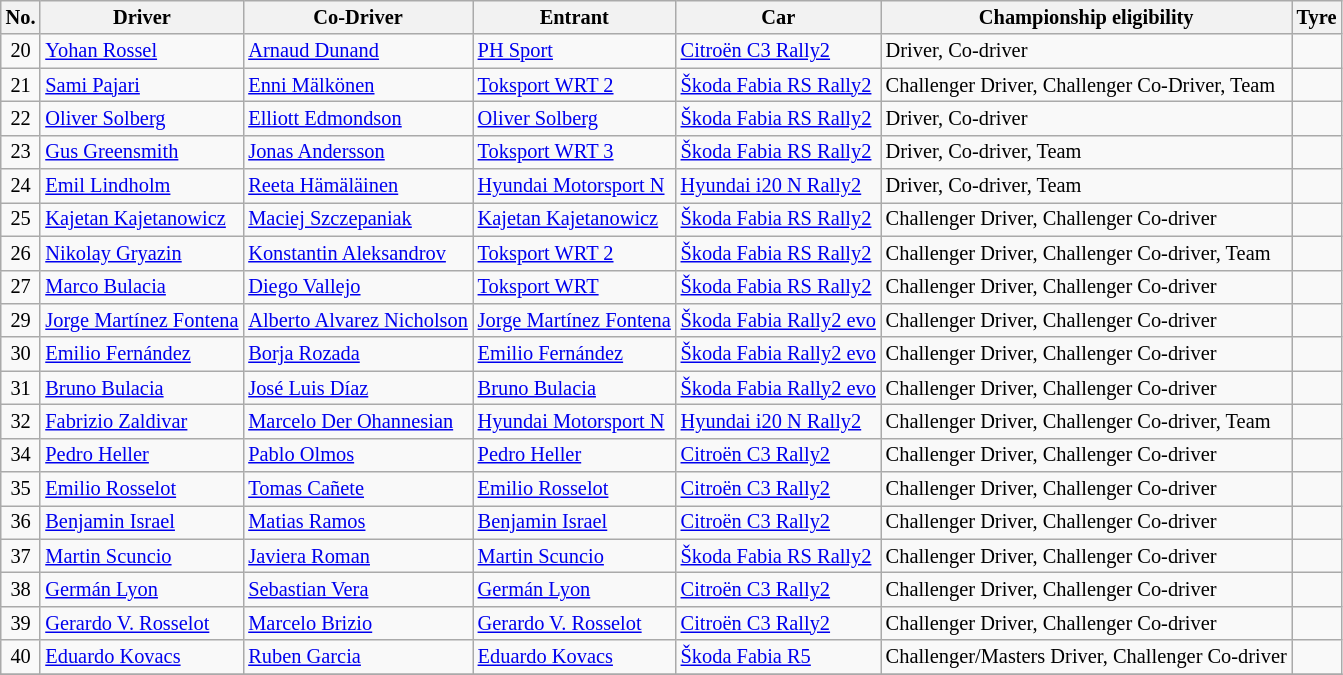<table class="wikitable" style="font-size: 85%;">
<tr>
<th>No.</th>
<th>Driver</th>
<th>Co-Driver</th>
<th>Entrant</th>
<th>Car</th>
<th>Championship eligibility</th>
<th>Tyre</th>
</tr>
<tr>
<td align="center">20</td>
<td> <a href='#'>Yohan Rossel</a></td>
<td> <a href='#'>Arnaud Dunand</a></td>
<td> <a href='#'>PH Sport</a></td>
<td><a href='#'>Citroën C3 Rally2</a></td>
<td>Driver, Co-driver</td>
<td align="center"></td>
</tr>
<tr>
<td align="center">21</td>
<td> <a href='#'>Sami Pajari</a></td>
<td> <a href='#'>Enni Mälkönen</a></td>
<td> <a href='#'>Toksport WRT 2</a></td>
<td><a href='#'>Škoda Fabia RS Rally2</a></td>
<td>Challenger Driver, Challenger Co-Driver, Team</td>
<td align="center"></td>
</tr>
<tr>
<td align="center">22</td>
<td> <a href='#'>Oliver Solberg</a></td>
<td> <a href='#'>Elliott Edmondson</a></td>
<td> <a href='#'>Oliver Solberg</a></td>
<td><a href='#'>Škoda Fabia RS Rally2</a></td>
<td>Driver, Co-driver</td>
<td align="center"></td>
</tr>
<tr>
<td align="center">23</td>
<td> <a href='#'>Gus Greensmith</a></td>
<td> <a href='#'>Jonas Andersson</a></td>
<td> <a href='#'>Toksport WRT 3</a></td>
<td><a href='#'>Škoda Fabia RS Rally2</a></td>
<td>Driver, Co-driver, Team</td>
<td align="center"></td>
</tr>
<tr>
<td align="center">24</td>
<td> <a href='#'>Emil Lindholm</a></td>
<td> <a href='#'>Reeta Hämäläinen</a></td>
<td> <a href='#'>Hyundai Motorsport N</a></td>
<td><a href='#'>Hyundai i20 N Rally2</a></td>
<td>Driver, Co-driver, Team</td>
<td align="center"></td>
</tr>
<tr>
<td align="center">25</td>
<td> <a href='#'>Kajetan Kajetanowicz</a></td>
<td> <a href='#'>Maciej Szczepaniak</a></td>
<td> <a href='#'>Kajetan Kajetanowicz</a></td>
<td><a href='#'>Škoda Fabia RS Rally2</a></td>
<td>Challenger Driver, Challenger Co-driver</td>
<td align="center"></td>
</tr>
<tr>
<td align="center">26</td>
<td> <a href='#'>Nikolay Gryazin</a></td>
<td> <a href='#'>Konstantin Aleksandrov</a></td>
<td> <a href='#'>Toksport WRT 2</a></td>
<td><a href='#'>Škoda Fabia RS Rally2</a></td>
<td>Challenger Driver, Challenger Co-driver, Team</td>
<td align="center"></td>
</tr>
<tr>
<td align="center">27</td>
<td> <a href='#'>Marco Bulacia</a></td>
<td> <a href='#'>Diego Vallejo</a></td>
<td> <a href='#'>Toksport WRT</a></td>
<td><a href='#'>Škoda Fabia RS Rally2</a></td>
<td>Challenger Driver, Challenger Co-driver</td>
<td align="center"></td>
</tr>
<tr>
<td align="center">29</td>
<td> <a href='#'>Jorge Martínez Fontena</a></td>
<td> <a href='#'>Alberto Alvarez Nicholson</a></td>
<td> <a href='#'>Jorge Martínez Fontena</a></td>
<td><a href='#'>Škoda Fabia Rally2 evo</a></td>
<td>Challenger Driver, Challenger Co-driver</td>
<td align="center"></td>
</tr>
<tr>
<td align="center">30</td>
<td> <a href='#'>Emilio Fernández</a></td>
<td> <a href='#'>Borja Rozada</a></td>
<td> <a href='#'>Emilio Fernández</a></td>
<td><a href='#'>Škoda Fabia Rally2 evo</a></td>
<td>Challenger Driver, Challenger Co-driver</td>
<td align="center"></td>
</tr>
<tr>
<td align="center">31</td>
<td> <a href='#'>Bruno Bulacia</a></td>
<td> <a href='#'>José Luis Díaz</a></td>
<td> <a href='#'>Bruno Bulacia</a></td>
<td><a href='#'>Škoda Fabia Rally2 evo</a></td>
<td>Challenger Driver, Challenger Co-driver</td>
<td align="center"></td>
</tr>
<tr>
<td align="center">32</td>
<td> <a href='#'>Fabrizio Zaldivar</a></td>
<td> <a href='#'>Marcelo Der Ohannesian</a></td>
<td> <a href='#'>Hyundai Motorsport N</a></td>
<td><a href='#'>Hyundai i20 N Rally2</a></td>
<td>Challenger Driver, Challenger Co-driver, Team</td>
<td align="center"></td>
</tr>
<tr>
<td align="center">34</td>
<td> <a href='#'>Pedro Heller</a></td>
<td> <a href='#'>Pablo Olmos</a></td>
<td> <a href='#'>Pedro Heller</a></td>
<td><a href='#'>Citroën C3 Rally2</a></td>
<td>Challenger Driver, Challenger Co-driver</td>
<td align="center"></td>
</tr>
<tr>
<td align="center">35</td>
<td> <a href='#'>Emilio Rosselot</a></td>
<td> <a href='#'>Tomas Cañete</a></td>
<td> <a href='#'>Emilio Rosselot</a></td>
<td><a href='#'>Citroën C3 Rally2</a></td>
<td>Challenger Driver, Challenger Co-driver</td>
<td align="center"></td>
</tr>
<tr>
<td align="center">36</td>
<td> <a href='#'>Benjamin Israel</a></td>
<td> <a href='#'>Matias Ramos</a></td>
<td> <a href='#'>Benjamin Israel</a></td>
<td><a href='#'>Citroën C3 Rally2</a></td>
<td>Challenger Driver, Challenger Co-driver</td>
<td align="center"></td>
</tr>
<tr>
<td align="center">37</td>
<td> <a href='#'>Martin Scuncio</a></td>
<td> <a href='#'>Javiera Roman</a></td>
<td> <a href='#'>Martin Scuncio</a></td>
<td><a href='#'>Škoda Fabia RS Rally2</a></td>
<td>Challenger Driver, Challenger Co-driver</td>
<td align="center"></td>
</tr>
<tr>
<td align="center">38</td>
<td> <a href='#'>Germán Lyon</a></td>
<td> <a href='#'>Sebastian Vera</a></td>
<td> <a href='#'>Germán Lyon</a></td>
<td><a href='#'>Citroën C3 Rally2</a></td>
<td>Challenger Driver, Challenger Co-driver</td>
<td align="center"></td>
</tr>
<tr>
<td align="center">39</td>
<td> <a href='#'>Gerardo V. Rosselot</a></td>
<td> <a href='#'>Marcelo Brizio</a></td>
<td> <a href='#'>Gerardo V. Rosselot</a></td>
<td><a href='#'>Citroën C3 Rally2</a></td>
<td>Challenger Driver, Challenger Co-driver</td>
<td align="center"></td>
</tr>
<tr>
<td align="center">40</td>
<td> <a href='#'>Eduardo Kovacs</a></td>
<td> <a href='#'>Ruben Garcia</a></td>
<td> <a href='#'>Eduardo Kovacs</a></td>
<td><a href='#'>Škoda Fabia R5</a></td>
<td>Challenger/Masters Driver, Challenger Co-driver</td>
<td align="center"></td>
</tr>
<tr>
</tr>
</table>
